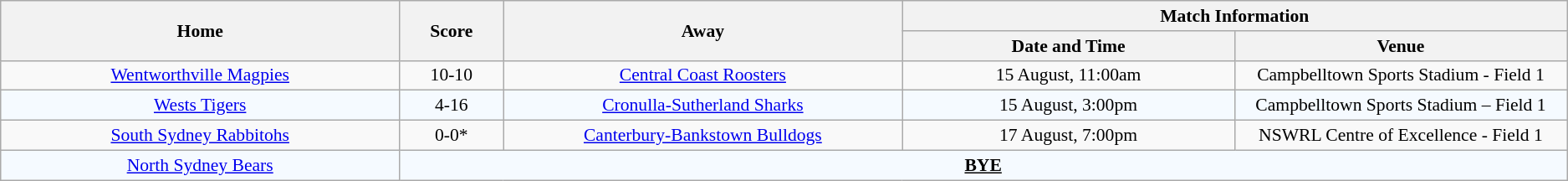<table class="wikitable" style="border-collapse:collapse; font-size:90%; text-align:center;">
<tr>
<th rowspan="2" width="12%">Home</th>
<th rowspan="2" width="3%">Score</th>
<th rowspan="2" width="12%">Away</th>
<th colspan="2">Match Information</th>
</tr>
<tr bgcolor="#EFEFEF">
<th width="10%">Date and Time</th>
<th width="10%">Venue</th>
</tr>
<tr>
<td> <a href='#'>Wentworthville Magpies</a></td>
<td>10-10</td>
<td> <a href='#'>Central Coast Roosters</a></td>
<td>15 August, 11:00am</td>
<td>Campbelltown Sports Stadium - Field 1</td>
</tr>
<tr bgcolor="#F5FAFF">
<td align="centre"> <a href='#'>Wests Tigers</a></td>
<td>4-16</td>
<td align="centre"> <a href='#'>Cronulla-Sutherland Sharks</a></td>
<td>15 August, 3:00pm</td>
<td>Campbelltown Sports Stadium – Field 1</td>
</tr>
<tr>
<td> <a href='#'>South Sydney Rabbitohs</a></td>
<td>0-0*</td>
<td> <a href='#'>Canterbury-Bankstown Bulldogs</a></td>
<td>17 August, 7:00pm</td>
<td>NSWRL Centre of Excellence - Field 1</td>
</tr>
<tr bgcolor="#F5FAFF">
<td align="centre"> <a href='#'>North Sydney Bears</a></td>
<td colspan="4"><strong><u>BYE</u></strong></td>
</tr>
</table>
